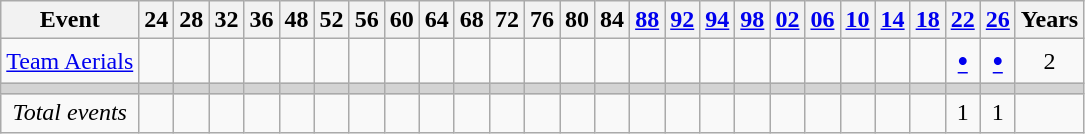<table class="wikitable" style="text-align:center">
<tr>
<th>Event</th>
<th>24</th>
<th>28</th>
<th>32</th>
<th>36</th>
<th>48</th>
<th>52</th>
<th>56</th>
<th>60</th>
<th>64</th>
<th>68</th>
<th>72</th>
<th>76</th>
<th>80</th>
<th>84</th>
<th><a href='#'>88</a></th>
<th><a href='#'>92</a></th>
<th><a href='#'>94</a></th>
<th><a href='#'>98</a></th>
<th><a href='#'>02</a></th>
<th><a href='#'>06</a></th>
<th><a href='#'>10</a></th>
<th><a href='#'>14</a></th>
<th><a href='#'>18</a></th>
<th><a href='#'>22</a></th>
<th><a href='#'>26</a></th>
<th>Years</th>
</tr>
<tr>
<td align=left><a href='#'>Team Aerials</a></td>
<td></td>
<td></td>
<td></td>
<td></td>
<td></td>
<td></td>
<td></td>
<td></td>
<td></td>
<td></td>
<td></td>
<td></td>
<td></td>
<td></td>
<td></td>
<td></td>
<td></td>
<td></td>
<td></td>
<td></td>
<td></td>
<td></td>
<td></td>
<td><big><strong><a href='#'>•</a></strong></big></td>
<td><big><strong><a href='#'>•</a></strong></big></td>
<td>2</td>
</tr>
<tr bgcolor=lightgray>
<td></td>
<td></td>
<td></td>
<td></td>
<td></td>
<td></td>
<td></td>
<td></td>
<td></td>
<td></td>
<td></td>
<td></td>
<td></td>
<td></td>
<td></td>
<td></td>
<td></td>
<td></td>
<td></td>
<td></td>
<td></td>
<td></td>
<td></td>
<td></td>
<td></td>
<td></td>
<td></td>
</tr>
<tr align=center>
<td><em>Total events</em></td>
<td></td>
<td></td>
<td></td>
<td></td>
<td></td>
<td></td>
<td></td>
<td></td>
<td></td>
<td></td>
<td></td>
<td></td>
<td></td>
<td></td>
<td></td>
<td></td>
<td></td>
<td></td>
<td></td>
<td></td>
<td></td>
<td></td>
<td></td>
<td>1</td>
<td>1</td>
<td></td>
</tr>
</table>
